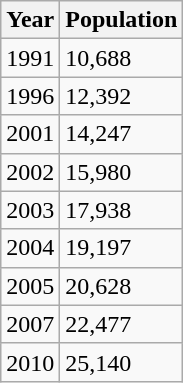<table class="wikitable">
<tr>
<th>Year</th>
<th>Population</th>
</tr>
<tr>
<td>1991</td>
<td>10,688</td>
</tr>
<tr>
<td>1996</td>
<td>12,392</td>
</tr>
<tr>
<td>2001</td>
<td>14,247</td>
</tr>
<tr>
<td>2002</td>
<td>15,980</td>
</tr>
<tr>
<td>2003</td>
<td>17,938</td>
</tr>
<tr>
<td>2004</td>
<td>19,197</td>
</tr>
<tr>
<td>2005</td>
<td>20,628</td>
</tr>
<tr>
<td>2007</td>
<td>22,477</td>
</tr>
<tr>
<td>2010</td>
<td>25,140</td>
</tr>
</table>
